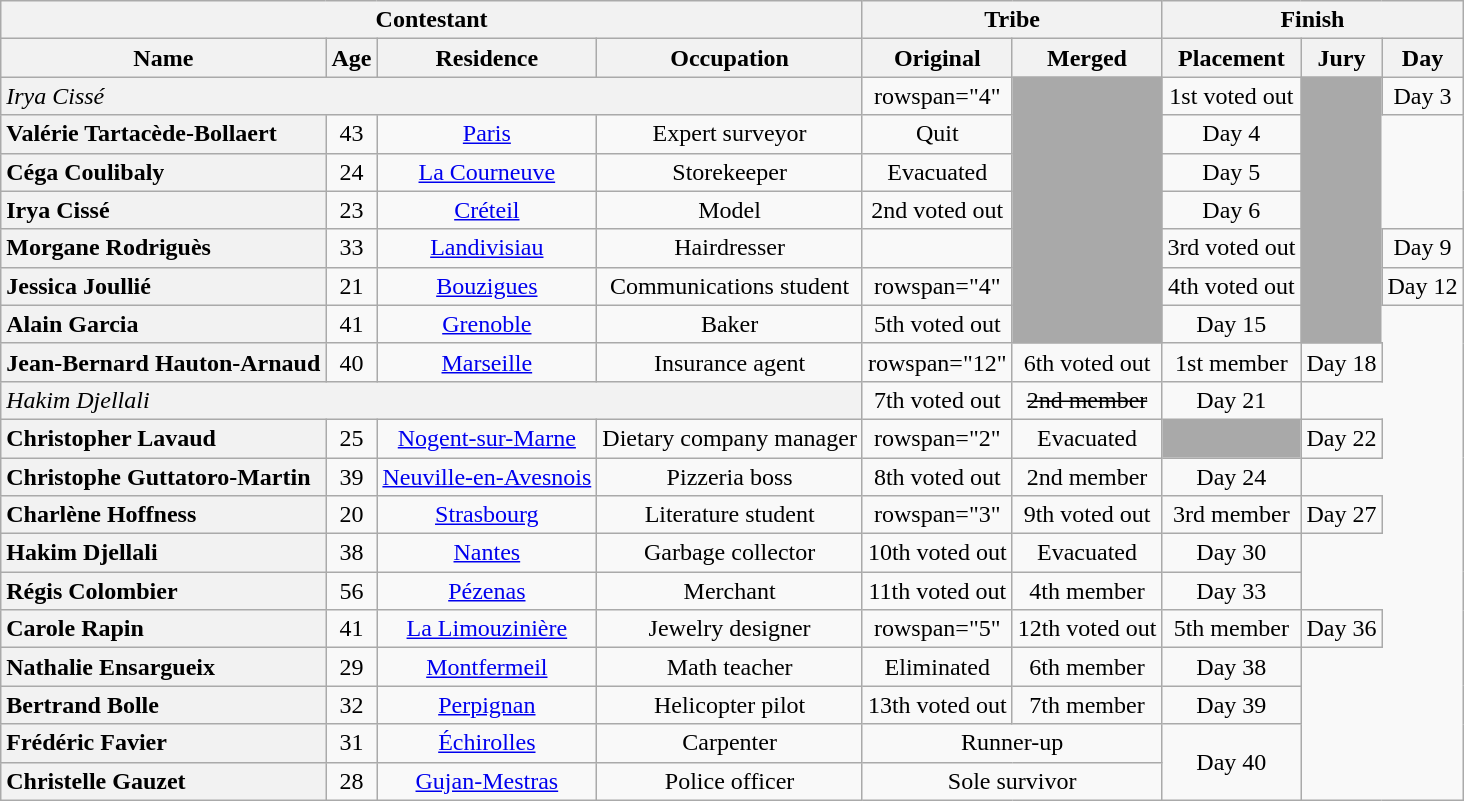<table class="wikitable sortable" style="text-align:center;">
<tr>
<th colspan="4" scope="colgroup" class="unsortable">Contestant</th>
<th colspan="2" scope="colgroup" class="unsortable">Tribe</th>
<th colspan="3" scope="colgroup" class="unsortable">Finish</th>
</tr>
<tr>
<th scope="col">Name</th>
<th scope="col">Age</th>
<th scope="col" class="unsortable">Residence</th>
<th scope="col" class="unsortable">Occupation</th>
<th scope="col">Original</th>
<th class="unsortable">Merged</th>
<th scope="col" class=unsortable>Placement</th>
<th scope="col" class=unsortable>Jury</th>
<th scope="col" class=unsortable>Day</th>
</tr>
<tr>
<th scope="row" colspan="4" style="text-align:left; font-weight:normal;"><em>Irya Cissé</em></th>
<td>rowspan="4" </td>
<td rowspan="7" style="background:darkgray; border:none;"></td>
<td>1st voted out</td>
<td rowspan="7" style="background:darkgray; border:none;"></td>
<td>Day 3</td>
</tr>
<tr>
<th scope="row" style="text-align:left;">Valérie Tartacède-Bollaert</th>
<td>43</td>
<td><a href='#'>Paris</a></td>
<td>Expert surveyor</td>
<td>Quit</td>
<td>Day 4</td>
</tr>
<tr>
<th scope="row" style="text-align:left;">Céga Coulibaly</th>
<td>24</td>
<td><a href='#'>La Courneuve</a></td>
<td>Storekeeper</td>
<td>Evacuated</td>
<td>Day 5</td>
</tr>
<tr>
<th scope="row" style="text-align:left;">Irya Cissé</th>
<td>23</td>
<td><a href='#'>Créteil</a></td>
<td>Model</td>
<td>2nd voted out</td>
<td>Day 6</td>
</tr>
<tr>
<th scope="row" style="text-align:left;">Morgane Rodriguès</th>
<td>33</td>
<td><a href='#'>Landivisiau</a></td>
<td>Hairdresser</td>
<td></td>
<td>3rd voted out</td>
<td>Day 9</td>
</tr>
<tr>
<th scope="row" style="text-align:left;">Jessica Joullié</th>
<td>21</td>
<td><a href='#'>Bouzigues</a></td>
<td>Communications student</td>
<td>rowspan="4" </td>
<td>4th voted out</td>
<td>Day 12</td>
</tr>
<tr>
<th scope="row" style="text-align:left;">Alain Garcia</th>
<td>41</td>
<td><a href='#'>Grenoble</a></td>
<td>Baker</td>
<td>5th voted out</td>
<td>Day 15</td>
</tr>
<tr>
<th scope="row" style="text-align:left;">Jean-Bernard Hauton-Arnaud</th>
<td>40</td>
<td><a href='#'>Marseille</a></td>
<td>Insurance agent</td>
<td>rowspan="12" </td>
<td>6th voted out</td>
<td>1st member</td>
<td>Day 18</td>
</tr>
<tr>
<th scope="row" colspan="4" style="text-align:left; font-weight:normal;"><em>Hakim Djellali</em></th>
<td>7th voted out</td>
<td><s>2nd member</s></td>
<td>Day 21</td>
</tr>
<tr>
<th scope="row" style="text-align:left;">Christopher Lavaud</th>
<td>25</td>
<td><a href='#'>Nogent-sur-Marne</a></td>
<td>Dietary company manager</td>
<td>rowspan="2" </td>
<td>Evacuated</td>
<td style="background:darkgray; border:none;"></td>
<td>Day 22</td>
</tr>
<tr>
<th scope="row" style="text-align:left;">Christophe Guttatoro-Martin</th>
<td>39</td>
<td><a href='#'>Neuville-en-Avesnois</a></td>
<td>Pizzeria boss</td>
<td>8th voted out</td>
<td>2nd member</td>
<td>Day 24</td>
</tr>
<tr>
<th scope="row" style="text-align:left;">Charlène Hoffness</th>
<td>20</td>
<td><a href='#'>Strasbourg</a></td>
<td>Literature student</td>
<td>rowspan="3" </td>
<td>9th voted out</td>
<td>3rd member</td>
<td>Day 27</td>
</tr>
<tr>
<th scope="row" style="text-align:left;">Hakim Djellali</th>
<td>38</td>
<td><a href='#'>Nantes</a></td>
<td>Garbage collector</td>
<td>10th voted out</td>
<td>Evacuated</td>
<td>Day 30</td>
</tr>
<tr>
<th scope="row" style="text-align:left;">Régis Colombier</th>
<td>56</td>
<td><a href='#'>Pézenas</a></td>
<td>Merchant</td>
<td>11th voted out</td>
<td>4th member</td>
<td>Day 33</td>
</tr>
<tr>
<th scope="row" style="text-align:left;">Carole Rapin</th>
<td>41</td>
<td><a href='#'>La Limouzinière</a></td>
<td>Jewelry designer</td>
<td>rowspan="5" </td>
<td>12th voted out</td>
<td>5th member</td>
<td>Day 36</td>
</tr>
<tr>
<th scope="row" style="text-align:left;">Nathalie Ensargueix</th>
<td>29</td>
<td><a href='#'>Montfermeil</a></td>
<td>Math teacher</td>
<td>Eliminated</td>
<td>6th member</td>
<td>Day 38</td>
</tr>
<tr>
<th scope="row" style="text-align:left;">Bertrand Bolle</th>
<td>32</td>
<td><a href='#'>Perpignan</a></td>
<td>Helicopter pilot</td>
<td>13th voted out</td>
<td>7th member</td>
<td>Day 39</td>
</tr>
<tr>
<th scope="row" style="text-align:left;">Frédéric Favier</th>
<td>31</td>
<td><a href='#'>Échirolles</a></td>
<td>Carpenter</td>
<td colspan="2">Runner-up</td>
<td rowspan="2">Day 40</td>
</tr>
<tr>
<th scope="row" style="text-align:left;">Christelle Gauzet</th>
<td>28</td>
<td><a href='#'>Gujan-Mestras</a></td>
<td>Police officer</td>
<td colspan="2">Sole survivor</td>
</tr>
</table>
